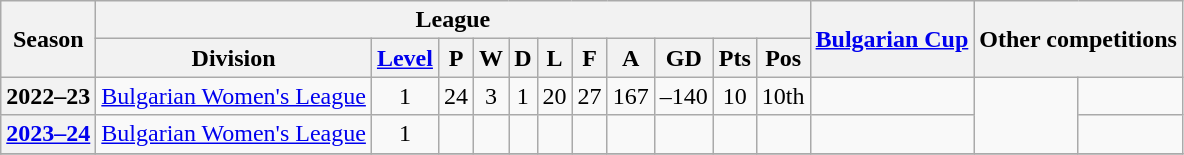<table class="wikitable plainrowheaders sortable" style="text-align: center">
<tr>
<th rowspan=2>Season</th>
<th colspan=11>League</th>
<th rowspan=2><a href='#'>Bulgarian Cup</a><br></th>
<th rowspan=2 colspan=2>Other competitions</th>
</tr>
<tr>
<th scope=col>Division</th>
<th scope=col><a href='#'>Level</a></th>
<th scope=col>P</th>
<th scope=col>W</th>
<th scope=col>D</th>
<th scope=col>L</th>
<th scope=col>F</th>
<th scope=col>A</th>
<th scope=col>GD</th>
<th scope=col>Pts</th>
<th scope=col data-sort-type="number">Pos</th>
</tr>
<tr>
<th scope=row rowspan=1>2022–23</th>
<td rowspan=1><a href='#'>Bulgarian Women's League</a></td>
<td rowspan=1>1</td>
<td rowspan=1>24</td>
<td rowspan=1>3</td>
<td rowspan=1>1</td>
<td rowspan=1>20</td>
<td rowspan=1>27</td>
<td rowspan=1>167</td>
<td rowspan=1>–140</td>
<td rowspan=1>10</td>
<td rowspan=1>10th</td>
<td rowspan=1></td>
<td rowspan=2></td>
<td rowspan=1></td>
</tr>
<tr>
<th scope=row rowspan=1><a href='#'>2023–24</a></th>
<td rowspan=1><a href='#'>Bulgarian Women's League</a></td>
<td rowspan=1>1</td>
<td rowspan=1></td>
<td rowspan=1></td>
<td rowspan=1></td>
<td rowspan=1></td>
<td rowspan=1></td>
<td rowspan=1></td>
<td rowspan=1></td>
<td rowspan=1></td>
<td rowspan=1></td>
<td rowspan=1></td>
<td rowspan=1></td>
</tr>
<tr>
</tr>
</table>
